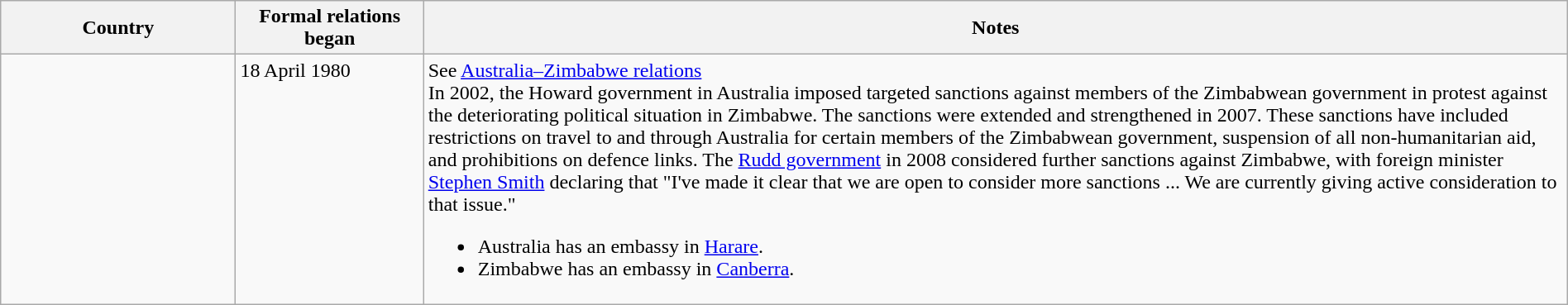<table class="wikitable sortable" style="width:100%; margin:auto;">
<tr>
<th style="width:15%;">Country</th>
<th style="width:12%;">Formal relations began</th>
<th>Notes</th>
</tr>
<tr valign="top">
<td></td>
<td>18 April 1980</td>
<td>See <a href='#'>Australia–Zimbabwe relations</a><br>In 2002, the Howard government in Australia imposed targeted sanctions against members of the Zimbabwean government in protest against the deteriorating political situation in Zimbabwe. The sanctions were extended and strengthened in 2007. These sanctions have included restrictions on travel to and through Australia for certain members of the Zimbabwean government, suspension of all non-humanitarian aid, and prohibitions on defence links. The <a href='#'>Rudd government</a> in 2008 considered further sanctions against Zimbabwe, with foreign minister <a href='#'>Stephen Smith</a> declaring that "I've made it clear that we are open to consider more sanctions ... We are currently giving active consideration to that issue."<ul><li>Australia has an embassy in <a href='#'>Harare</a>.</li><li>Zimbabwe has an embassy in <a href='#'>Canberra</a>.</li></ul></td>
</tr>
</table>
